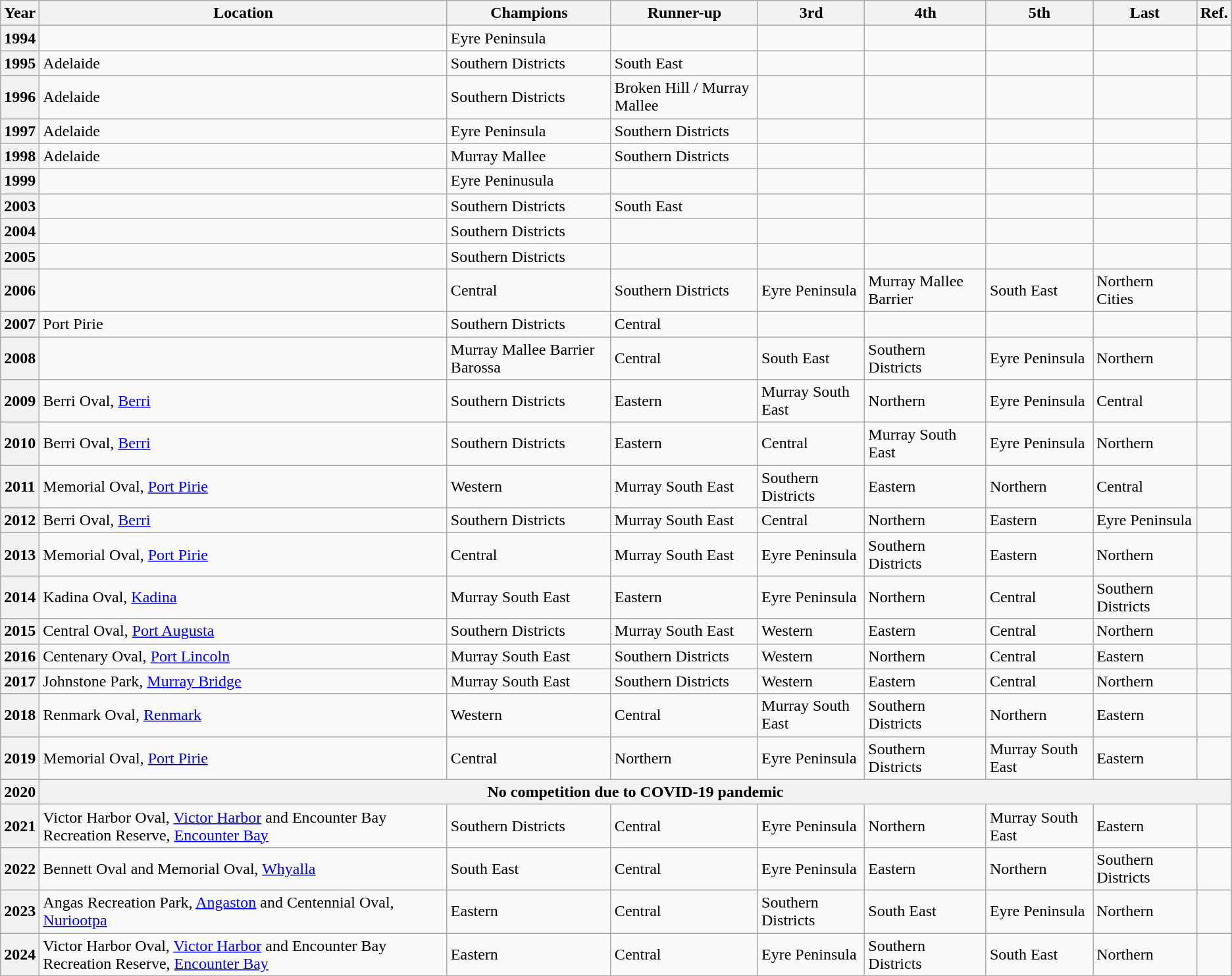<table class="wikitable">
<tr>
<th>Year</th>
<th>Location</th>
<th>Champions </th>
<th>Runner-up</th>
<th>3rd</th>
<th>4th</th>
<th>5th</th>
<th>Last</th>
<th>Ref.</th>
</tr>
<tr>
<th>1994</th>
<td></td>
<td>Eyre Peninsula</td>
<td></td>
<td></td>
<td></td>
<td></td>
<td></td>
<td></td>
</tr>
<tr>
<th>1995</th>
<td>Adelaide</td>
<td>Southern Districts</td>
<td>South East</td>
<td></td>
<td></td>
<td></td>
<td></td>
<td></td>
</tr>
<tr>
<th>1996</th>
<td>Adelaide</td>
<td>Southern Districts</td>
<td>Broken Hill / Murray Mallee</td>
<td></td>
<td></td>
<td></td>
<td></td>
<td></td>
</tr>
<tr>
<th>1997</th>
<td>Adelaide</td>
<td>Eyre Peninsula</td>
<td>Southern Districts</td>
<td></td>
<td></td>
<td></td>
<td></td>
<td></td>
</tr>
<tr>
<th>1998</th>
<td>Adelaide</td>
<td>Murray Mallee</td>
<td>Southern Districts</td>
<td></td>
<td></td>
<td></td>
<td></td>
<td></td>
</tr>
<tr>
<th>1999</th>
<td></td>
<td>Eyre Peninusula</td>
<td></td>
<td></td>
<td></td>
<td></td>
<td></td>
<td></td>
</tr>
<tr>
<th>2003</th>
<td></td>
<td>Southern Districts</td>
<td>South East</td>
<td></td>
<td></td>
<td></td>
<td></td>
<td></td>
</tr>
<tr>
<th>2004</th>
<td></td>
<td>Southern Districts</td>
<td></td>
<td></td>
<td></td>
<td></td>
<td></td>
<td></td>
</tr>
<tr>
<th>2005</th>
<td></td>
<td>Southern Districts</td>
<td></td>
<td></td>
<td></td>
<td></td>
<td></td>
<td></td>
</tr>
<tr>
<th>2006</th>
<td></td>
<td>Central</td>
<td>Southern Districts</td>
<td>Eyre Peninsula</td>
<td>Murray Mallee Barrier</td>
<td>South East</td>
<td>Northern Cities</td>
<td></td>
</tr>
<tr>
<th>2007</th>
<td>Port Pirie</td>
<td>Southern Districts</td>
<td>Central</td>
<td></td>
<td></td>
<td></td>
<td></td>
<td></td>
</tr>
<tr>
<th>2008</th>
<td></td>
<td>Murray Mallee Barrier Barossa</td>
<td>Central</td>
<td>South East</td>
<td>Southern Districts</td>
<td>Eyre Peninsula</td>
<td>Northern</td>
<td></td>
</tr>
<tr>
<th>2009</th>
<td>Berri Oval, <a href='#'>Berri</a></td>
<td>Southern Districts</td>
<td>Eastern</td>
<td>Murray South East</td>
<td>Northern</td>
<td>Eyre Peninsula</td>
<td>Central</td>
<td></td>
</tr>
<tr>
<th>2010</th>
<td>Berri Oval, <a href='#'>Berri</a></td>
<td>Southern Districts</td>
<td>Eastern</td>
<td>Central</td>
<td>Murray South East</td>
<td>Eyre Peninsula</td>
<td>Northern</td>
<td></td>
</tr>
<tr>
<th>2011</th>
<td>Memorial Oval, <a href='#'>Port Pirie</a></td>
<td>Western</td>
<td>Murray South East</td>
<td>Southern Districts</td>
<td>Eastern</td>
<td>Northern</td>
<td>Central</td>
<td></td>
</tr>
<tr>
<th>2012</th>
<td>Berri Oval, <a href='#'>Berri</a></td>
<td>Southern Districts</td>
<td>Murray South East</td>
<td>Central</td>
<td>Northern</td>
<td>Eastern</td>
<td>Eyre Peninsula</td>
<td></td>
</tr>
<tr>
<th>2013</th>
<td>Memorial Oval, <a href='#'>Port Pirie</a></td>
<td>Central</td>
<td>Murray South East</td>
<td>Eyre Peninsula</td>
<td>Southern Districts</td>
<td>Eastern</td>
<td>Northern</td>
<td></td>
</tr>
<tr>
<th>2014</th>
<td>Kadina Oval, <a href='#'>Kadina</a></td>
<td>Murray South East</td>
<td>Eastern</td>
<td>Eyre Peninsula</td>
<td>Northern</td>
<td>Central</td>
<td>Southern Districts</td>
<td></td>
</tr>
<tr>
<th>2015</th>
<td>Central Oval, <a href='#'>Port Augusta</a></td>
<td>Southern Districts</td>
<td>Murray South East</td>
<td>Western</td>
<td>Eastern</td>
<td>Central</td>
<td>Northern</td>
<td></td>
</tr>
<tr>
<th>2016</th>
<td>Centenary Oval, <a href='#'>Port Lincoln</a></td>
<td>Murray South East</td>
<td>Southern Districts</td>
<td>Western</td>
<td>Northern</td>
<td>Central</td>
<td>Eastern</td>
<td></td>
</tr>
<tr>
<th>2017</th>
<td>Johnstone Park, <a href='#'>Murray Bridge</a></td>
<td>Murray South East</td>
<td>Southern Districts</td>
<td>Western</td>
<td>Eastern</td>
<td>Central</td>
<td>Northern</td>
<td></td>
</tr>
<tr>
<th>2018</th>
<td>Renmark Oval, <a href='#'>Renmark</a></td>
<td>Western</td>
<td>Central</td>
<td>Murray South East</td>
<td>Southern Districts</td>
<td>Northern</td>
<td>Eastern</td>
<td></td>
</tr>
<tr>
<th>2019</th>
<td>Memorial Oval, <a href='#'>Port Pirie</a></td>
<td>Central</td>
<td>Northern</td>
<td>Eyre Peninsula</td>
<td>Southern Districts</td>
<td>Murray South East</td>
<td>Eastern</td>
<td></td>
</tr>
<tr>
<th>2020</th>
<th colspan="8">No competition due to COVID-19 pandemic</th>
</tr>
<tr>
<th>2021</th>
<td>Victor Harbor Oval, <a href='#'>Victor Harbor</a> and Encounter Bay Recreation Reserve, <a href='#'>Encounter Bay</a></td>
<td>Southern Districts</td>
<td>Central</td>
<td>Eyre Peninsula</td>
<td>Northern</td>
<td>Murray South East</td>
<td>Eastern</td>
<td></td>
</tr>
<tr>
<th>2022</th>
<td>Bennett Oval and Memorial Oval, <a href='#'>Whyalla</a></td>
<td>South East</td>
<td>Central</td>
<td>Eyre Peninsula</td>
<td>Eastern</td>
<td>Northern</td>
<td>Southern Districts</td>
<td></td>
</tr>
<tr>
<th>2023</th>
<td>Angas Recreation Park, <a href='#'>Angaston</a> and Centennial Oval, <a href='#'>Nuriootpa</a></td>
<td>Eastern</td>
<td>Central</td>
<td>Southern Districts</td>
<td>South East</td>
<td>Eyre Peninsula</td>
<td>Northern</td>
<td></td>
</tr>
<tr>
<th>2024</th>
<td>Victor Harbor Oval, <a href='#'>Victor Harbor</a> and Encounter Bay Recreation Reserve, <a href='#'>Encounter Bay</a></td>
<td>Eastern</td>
<td>Central</td>
<td>Eyre Peninsula</td>
<td>Southern Districts</td>
<td>South East</td>
<td>Northern</td>
<td></td>
</tr>
</table>
